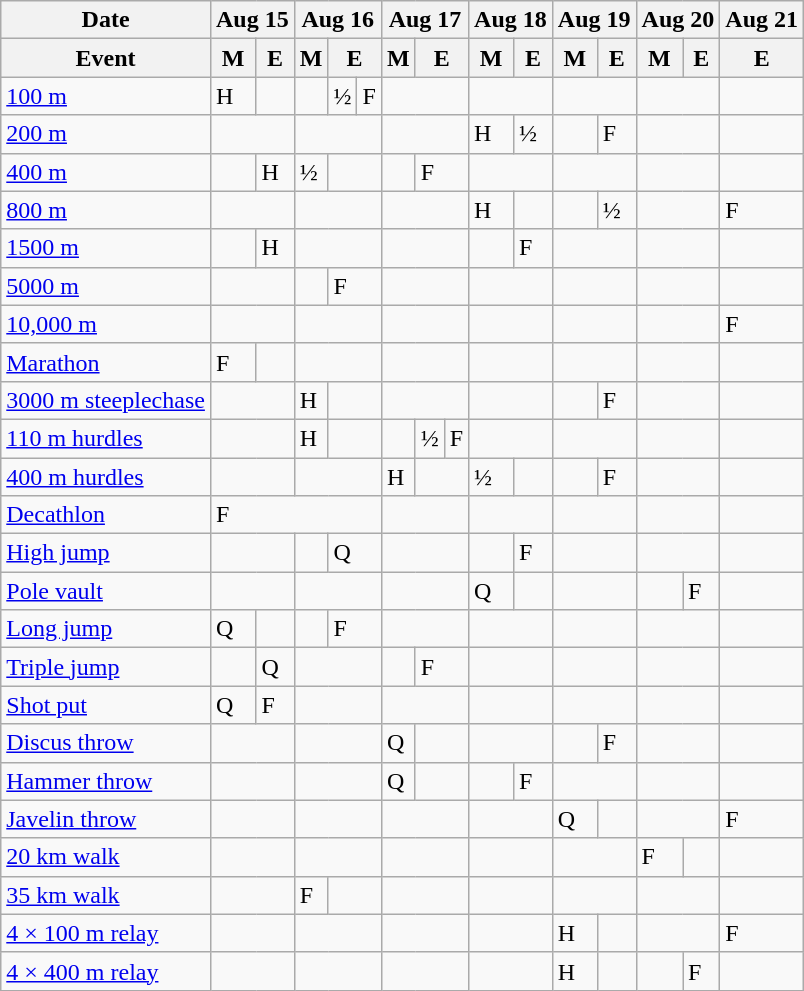<table class="wikitable athletics-schedule">
<tr>
<th scope="row">Date</th>
<th scope="col" colspan="2">Aug 15</th>
<th scope="col" colspan="3">Aug 16</th>
<th scope="col" colspan="3">Aug 17</th>
<th scope="col" colspan="2">Aug 18</th>
<th scope="col" colspan="2">Aug 19</th>
<th scope="col" colspan="2">Aug 20</th>
<th scope="col">Aug 21</th>
</tr>
<tr>
<th scope="col">Event</th>
<th scope="col">M</th>
<th scope="col">E</th>
<th scope="col">M</th>
<th scope="col" colspan="2">E</th>
<th scope="col">M</th>
<th scope="col" colspan="2">E</th>
<th scope="col">M</th>
<th scope="col">E</th>
<th scope="col">M</th>
<th scope="col">E</th>
<th scope="col">M</th>
<th scope="col">E</th>
<th scope="col">E</th>
</tr>
<tr>
<td class="event"><a href='#'>100 m</a></td>
<td class="heats">H</td>
<td></td>
<td></td>
<td class="semifinals">½</td>
<td class="final">F</td>
<td colspan="3"></td>
<td colspan="2"></td>
<td colspan="2"></td>
<td colspan="2"></td>
<td></td>
</tr>
<tr>
<td class="event"><a href='#'>200 m</a></td>
<td colspan="2"></td>
<td colspan="3"></td>
<td colspan="3"></td>
<td class="heats">H</td>
<td class="semifinals">½</td>
<td></td>
<td class="final">F</td>
<td colspan="2"></td>
<td></td>
</tr>
<tr>
<td class="event"><a href='#'>400 m</a></td>
<td></td>
<td class="heats">H</td>
<td class="semifinals">½</td>
<td colspan="2"></td>
<td></td>
<td colspan="2" class="final">F</td>
<td colspan="2"></td>
<td colspan="2"></td>
<td colspan="2"></td>
<td></td>
</tr>
<tr>
<td class="event"><a href='#'>800 m</a></td>
<td colspan="2"></td>
<td colspan="3"></td>
<td colspan="3"></td>
<td class="heats">H</td>
<td></td>
<td></td>
<td class="semifinals">½</td>
<td colspan="2"></td>
<td class="final">F</td>
</tr>
<tr>
<td class="event"><a href='#'>1500 m</a></td>
<td></td>
<td class="heats">H</td>
<td colspan="3"></td>
<td colspan="3"></td>
<td></td>
<td class="final">F</td>
<td colspan="2"></td>
<td colspan="2"></td>
<td></td>
</tr>
<tr>
<td class="event"><a href='#'>5000 m</a></td>
<td colspan="2"></td>
<td></td>
<td colspan="2" class="final">F</td>
<td colspan="3"></td>
<td colspan="2"></td>
<td colspan="2"></td>
<td colspan="2"></td>
<td></td>
</tr>
<tr>
<td class="event"><a href='#'>10,000 m</a></td>
<td colspan="2"></td>
<td colspan="3"></td>
<td colspan="3"></td>
<td colspan="2"></td>
<td colspan="2"></td>
<td colspan="2"></td>
<td class="final">F</td>
</tr>
<tr>
<td class="event"><a href='#'>Marathon</a></td>
<td class="final">F</td>
<td></td>
<td colspan="3"></td>
<td colspan="3"></td>
<td colspan="2"></td>
<td colspan="2"></td>
<td colspan="2"></td>
<td></td>
</tr>
<tr>
<td class="event"><a href='#'>3000 m steeplechase</a></td>
<td colspan="2"></td>
<td class="heats">H</td>
<td colspan="2"></td>
<td colspan="3"></td>
<td colspan="2"></td>
<td></td>
<td class="final">F</td>
<td colspan="2"></td>
<td></td>
</tr>
<tr>
<td class="event"><a href='#'>110 m hurdles</a></td>
<td colspan="2"></td>
<td class="heats">H</td>
<td colspan="2"></td>
<td></td>
<td class="semifinals">½</td>
<td class="final">F</td>
<td colspan="2"></td>
<td colspan="2"></td>
<td colspan="2"></td>
<td></td>
</tr>
<tr>
<td class="event"><a href='#'>400 m hurdles</a></td>
<td colspan="2"></td>
<td colspan="3 "></td>
<td class="heats">H</td>
<td colspan="2"></td>
<td class="semifinals">½</td>
<td></td>
<td></td>
<td class="final">F</td>
<td colspan="2"></td>
<td></td>
</tr>
<tr>
<td class="event"><a href='#'>Decathlon</a></td>
<td colspan="5" class="final">F</td>
<td colspan="3"></td>
<td colspan="2"></td>
<td colspan="2"></td>
<td colspan="2"></td>
<td></td>
</tr>
<tr>
<td class="event"><a href='#'>High jump</a></td>
<td colspan="2"></td>
<td></td>
<td colspan="2" class="qualifiers">Q</td>
<td colspan="3"></td>
<td></td>
<td class="final">F</td>
<td colspan="2"></td>
<td colspan="2"></td>
<td></td>
</tr>
<tr>
<td class="event"><a href='#'>Pole vault</a></td>
<td colspan="2"></td>
<td colspan="3"></td>
<td colspan="3"></td>
<td class="qualifiers">Q</td>
<td></td>
<td colspan="2"></td>
<td></td>
<td class="final">F</td>
<td></td>
</tr>
<tr>
<td class="event"><a href='#'>Long jump</a></td>
<td class="qualifiers">Q</td>
<td></td>
<td></td>
<td colspan="2" class="final">F</td>
<td colspan="3"></td>
<td colspan="2"></td>
<td colspan="2"></td>
<td colspan="2"></td>
<td></td>
</tr>
<tr>
<td class="event"><a href='#'>Triple jump</a></td>
<td></td>
<td class="qualifiers">Q</td>
<td colspan="3"></td>
<td></td>
<td colspan="2" class="final">F</td>
<td colspan="2"></td>
<td colspan="2"></td>
<td colspan="2"></td>
<td></td>
</tr>
<tr>
<td class="event"><a href='#'>Shot put</a></td>
<td class="qualifiers">Q</td>
<td class="final">F</td>
<td colspan="3"></td>
<td colspan="3"></td>
<td colspan="2"></td>
<td colspan="2"></td>
<td colspan="2"></td>
<td></td>
</tr>
<tr>
<td class="event"><a href='#'>Discus throw</a></td>
<td colspan="2"></td>
<td colspan="3"></td>
<td class="qualifiers">Q</td>
<td colspan="2"></td>
<td colspan="2"></td>
<td></td>
<td class="final">F</td>
<td colspan="2"></td>
<td></td>
</tr>
<tr>
<td class="event"><a href='#'>Hammer throw</a></td>
<td colspan="2"></td>
<td colspan="3"></td>
<td class="qualifiers">Q</td>
<td colspan="2"></td>
<td></td>
<td class="final">F</td>
<td colspan="2"></td>
<td colspan="2"></td>
<td></td>
</tr>
<tr>
<td class="event"><a href='#'>Javelin throw</a></td>
<td colspan="2"></td>
<td colspan="3"></td>
<td colspan="3"></td>
<td colspan="2"></td>
<td class="qualifiers">Q</td>
<td></td>
<td colspan="2"></td>
<td class="final">F</td>
</tr>
<tr>
<td class="event"><a href='#'>20 km walk</a></td>
<td colspan="2"></td>
<td colspan="3"></td>
<td colspan="3"></td>
<td colspan="2"></td>
<td colspan="2"></td>
<td class="final">F</td>
<td></td>
<td></td>
</tr>
<tr>
<td class="event"><a href='#'>35 km walk</a></td>
<td colspan="2"></td>
<td class="final">F</td>
<td colspan="2"></td>
<td colspan="3"></td>
<td colspan="2"></td>
<td colspan="2"></td>
<td colspan="2"></td>
<td></td>
</tr>
<tr>
<td class="event"><a href='#'>4 × 100 m relay</a></td>
<td colspan="2"></td>
<td colspan="3"></td>
<td colspan="3"></td>
<td colspan="2"></td>
<td class="heats">H</td>
<td></td>
<td colspan="2"></td>
<td class="final">F</td>
</tr>
<tr>
<td class="event"><a href='#'>4 × 400 m relay</a></td>
<td colspan="2"></td>
<td colspan="3"></td>
<td colspan="3"></td>
<td colspan="2"></td>
<td class="heats">H</td>
<td></td>
<td></td>
<td class="final">F</td>
<td></td>
</tr>
</table>
